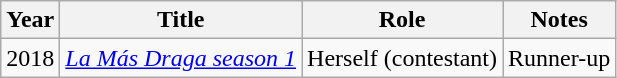<table class="wikitable plainrowheaders" style="text-align:left;">
<tr>
<th>Year</th>
<th>Title</th>
<th>Role</th>
<th>Notes</th>
</tr>
<tr>
<td>2018</td>
<td><em><a href='#'>La Más Draga season 1</a></em></td>
<td>Herself (contestant)</td>
<td>Runner-up</td>
</tr>
</table>
